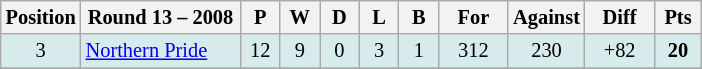<table class="wikitable" style="text-align:center; font-size:85%;">
<tr>
<th width=40 abbr="Position">Position</th>
<th width=100>Round 13 – 2008</th>
<th width=20 abbr="Played">P</th>
<th width=20 abbr="Won">W</th>
<th width=20 abbr="Drawn">D</th>
<th width=20 abbr="Lost">L</th>
<th width=20 abbr="Bye">B</th>
<th width=40 abbr="Points for">For</th>
<th width=40 abbr="Points against">Against</th>
<th width=40 abbr="Points difference">Diff</th>
<th width=25 abbr="Points">Pts</th>
</tr>
<tr style="background: #d7ebed;">
<td>3</td>
<td style="text-align:left;"> <a href='#'>Northern Pride</a></td>
<td>12</td>
<td>9</td>
<td>0</td>
<td>3</td>
<td>1</td>
<td>312</td>
<td>230</td>
<td>+82</td>
<td><strong>20</strong></td>
</tr>
<tr>
</tr>
</table>
